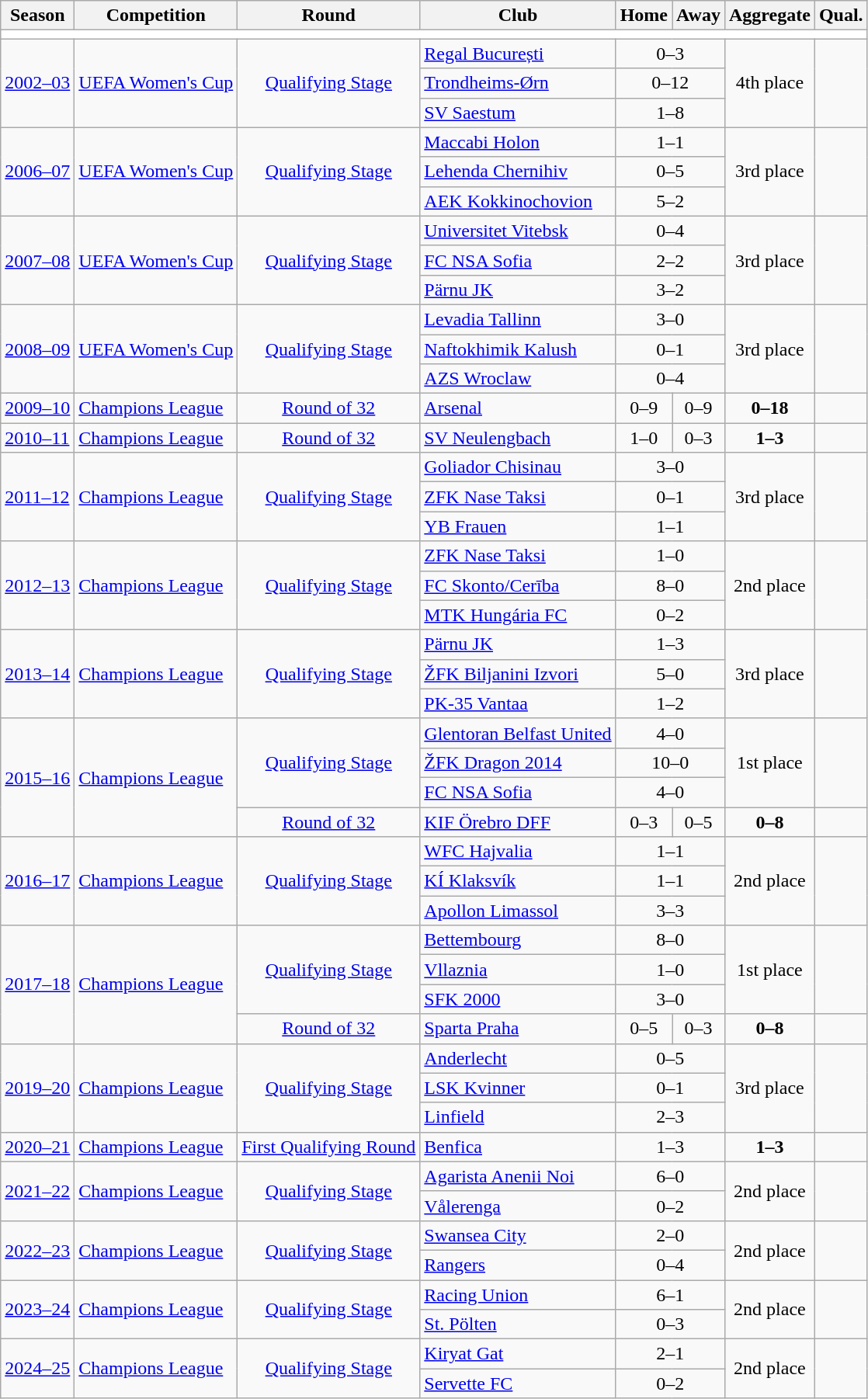<table class="wikitable">
<tr>
<th>Season</th>
<th>Competition</th>
<th>Round</th>
<th>Club</th>
<th>Home</th>
<th>Away</th>
<th>Aggregate</th>
<th>Qual.</th>
</tr>
<tr>
<td colspan="8" style="background:white;"></td>
</tr>
<tr>
<td rowspan="3"><a href='#'>2002–03</a></td>
<td rowspan="3"><a href='#'>UEFA Women's Cup</a></td>
<td rowspan="3" style="text-align:center;"><a href='#'>Qualifying Stage</a></td>
<td> <a href='#'>Regal București</a></td>
<td colspan="2" style="text-align:center;">0–3</td>
<td rowspan="3" style="text-align:center;">4th place</td>
<td style="text-align:center;" rowspan="3"></td>
</tr>
<tr>
<td> <a href='#'>Trondheims-Ørn</a></td>
<td colspan="2" style="text-align:center;">0–12</td>
</tr>
<tr>
<td> <a href='#'>SV Saestum</a></td>
<td colspan="2" style="text-align:center;">1–8</td>
</tr>
<tr>
<td rowspan="3"><a href='#'>2006–07</a></td>
<td rowspan="3"><a href='#'>UEFA Women's Cup</a></td>
<td rowspan="3" style="text-align:center;"><a href='#'>Qualifying Stage</a></td>
<td> <a href='#'>Maccabi Holon</a></td>
<td colspan="2" style="text-align:center;">1–1</td>
<td rowspan="3" style="text-align:center;">3rd place</td>
<td style="text-align:center;" rowspan="3"></td>
</tr>
<tr>
<td> <a href='#'>Lehenda Chernihiv</a></td>
<td colspan="2" style="text-align:center;">0–5</td>
</tr>
<tr>
<td> <a href='#'>AEK Kokkinochovion</a></td>
<td colspan="2" style="text-align:center;">5–2</td>
</tr>
<tr>
<td rowspan="3"><a href='#'>2007–08</a></td>
<td rowspan="3"><a href='#'>UEFA Women's Cup</a></td>
<td rowspan="3" style="text-align:center;"><a href='#'>Qualifying Stage</a></td>
<td> <a href='#'>Universitet Vitebsk</a></td>
<td colspan="2" style="text-align:center;">0–4</td>
<td rowspan="3" style="text-align:center;">3rd place</td>
<td style="text-align:center;" rowspan="3"></td>
</tr>
<tr>
<td> <a href='#'>FC NSA Sofia</a></td>
<td colspan="2" style="text-align:center;">2–2</td>
</tr>
<tr>
<td> <a href='#'>Pärnu JK</a></td>
<td colspan="2" style="text-align:center;">3–2</td>
</tr>
<tr>
<td rowspan="3"><a href='#'>2008–09</a></td>
<td rowspan="3"><a href='#'>UEFA Women's Cup</a></td>
<td rowspan="3" style="text-align:center;"><a href='#'>Qualifying Stage</a></td>
<td> <a href='#'>Levadia Tallinn</a></td>
<td colspan="2" style="text-align:center;">3–0</td>
<td rowspan="3" style="text-align:center;">3rd place</td>
<td style="text-align:center;" rowspan="3"></td>
</tr>
<tr>
<td> <a href='#'>Naftokhimik Kalush</a></td>
<td colspan="2" style="text-align:center;">0–1</td>
</tr>
<tr>
<td> <a href='#'>AZS Wroclaw</a></td>
<td colspan="2" style="text-align:center;">0–4</td>
</tr>
<tr>
<td><a href='#'>2009–10</a></td>
<td><a href='#'>Champions League</a></td>
<td style="text-align:center;"><a href='#'>Round of 32</a></td>
<td> <a href='#'>Arsenal</a></td>
<td style="text-align:center;">0–9</td>
<td style="text-align:center;">0–9</td>
<td style="text-align:center;"><strong>0–18</strong></td>
<td style="text-align:center;"></td>
</tr>
<tr>
<td><a href='#'>2010–11</a></td>
<td><a href='#'>Champions League</a></td>
<td style="text-align:center;"><a href='#'>Round of 32</a></td>
<td> <a href='#'>SV Neulengbach</a></td>
<td style="text-align:center;">1–0</td>
<td style="text-align:center;">0–3</td>
<td style="text-align:center;"><strong>1–3</strong></td>
<td style="text-align:center;"></td>
</tr>
<tr>
<td rowspan="3"><a href='#'>2011–12</a></td>
<td rowspan="3"><a href='#'>Champions League</a></td>
<td rowspan="3" style="text-align:center;"><a href='#'>Qualifying Stage</a></td>
<td> <a href='#'>Goliador Chisinau</a></td>
<td colspan="2" style="text-align:center;">3–0</td>
<td rowspan="3" style="text-align:center;">3rd place</td>
<td style="text-align:center;" rowspan="3"></td>
</tr>
<tr>
<td> <a href='#'>ZFK Nase Taksi</a></td>
<td colspan="2" style="text-align:center;">0–1</td>
</tr>
<tr>
<td> <a href='#'>YB Frauen</a></td>
<td colspan="2" style="text-align:center;">1–1</td>
</tr>
<tr>
<td rowspan="3"><a href='#'>2012–13</a></td>
<td rowspan="3"><a href='#'>Champions League</a></td>
<td rowspan="3" style="text-align:center;"><a href='#'>Qualifying Stage</a></td>
<td> <a href='#'>ZFK Nase Taksi</a></td>
<td colspan="2" style="text-align:center;">1–0</td>
<td rowspan="3" style="text-align:center;">2nd place</td>
<td style="text-align:center;" rowspan="3"></td>
</tr>
<tr>
<td> <a href='#'>FC Skonto/Cerība</a></td>
<td colspan="2" style="text-align:center;">8–0</td>
</tr>
<tr>
<td> <a href='#'>MTK Hungária FC</a></td>
<td colspan="2" style="text-align:center;">0–2</td>
</tr>
<tr>
<td rowspan="3"><a href='#'>2013–14</a></td>
<td rowspan="3"><a href='#'>Champions League</a></td>
<td rowspan="3" style="text-align:center;"><a href='#'>Qualifying Stage</a></td>
<td> <a href='#'>Pärnu JK</a></td>
<td colspan="2" style="text-align:center;">1–3</td>
<td rowspan="3" style="text-align:center;">3rd place</td>
<td style="text-align:center;" rowspan="3"></td>
</tr>
<tr>
<td> <a href='#'>ŽFK Biljanini Izvori</a></td>
<td colspan="2" style="text-align:center;">5–0</td>
</tr>
<tr>
<td> <a href='#'>PK-35 Vantaa</a></td>
<td colspan="2" style="text-align:center;">1–2</td>
</tr>
<tr>
<td rowspan="4"><a href='#'>2015–16</a></td>
<td rowspan="4"><a href='#'>Champions League</a></td>
<td rowspan="3" style="text-align:center;"><a href='#'>Qualifying Stage</a></td>
<td> <a href='#'>Glentoran Belfast United</a></td>
<td colspan="2" style="text-align:center;">4–0</td>
<td rowspan="3" style="text-align:center;">1st place</td>
<td style="text-align:center;" rowspan="3"></td>
</tr>
<tr>
<td> <a href='#'>ŽFK Dragon 2014</a></td>
<td colspan="2" style="text-align:center;">10–0</td>
</tr>
<tr>
<td> <a href='#'>FC NSA Sofia</a></td>
<td colspan="2" style="text-align:center;">4–0</td>
</tr>
<tr>
<td style="text-align:center;"><a href='#'>Round of 32</a></td>
<td> <a href='#'>KIF Örebro DFF</a></td>
<td style="text-align:center;">0–3</td>
<td style="text-align:center;">0–5</td>
<td style="text-align:center;"><strong>0–8</strong></td>
<td style="text-align:center;"></td>
</tr>
<tr>
<td rowspan="3"><a href='#'>2016–17</a></td>
<td rowspan="3"><a href='#'>Champions League</a></td>
<td rowspan="3" style="text-align:center;"><a href='#'>Qualifying Stage</a></td>
<td> <a href='#'>WFC Hajvalia</a></td>
<td colspan="2" style="text-align:center;">1–1</td>
<td rowspan="3" style="text-align:center;">2nd place</td>
<td style="text-align:center;" rowspan="3"></td>
</tr>
<tr>
<td> <a href='#'>KÍ Klaksvík</a></td>
<td colspan="2" style="text-align:center;">1–1</td>
</tr>
<tr>
<td> <a href='#'>Apollon Limassol</a></td>
<td colspan="2" style="text-align:center;">3–3</td>
</tr>
<tr>
<td rowspan="4"><a href='#'>2017–18</a></td>
<td rowspan="4"><a href='#'>Champions League</a></td>
<td rowspan="3" style="text-align:center;"><a href='#'>Qualifying Stage</a></td>
<td> <a href='#'>Bettembourg</a></td>
<td colspan="2" style="text-align:center;">8–0</td>
<td rowspan="3" style="text-align:center;">1st place</td>
<td style="text-align:center;" rowspan="3"></td>
</tr>
<tr>
<td> <a href='#'>Vllaznia</a></td>
<td colspan="2" style="text-align:center;">1–0</td>
</tr>
<tr>
<td> <a href='#'>SFK 2000</a></td>
<td colspan="2" style="text-align:center;">3–0</td>
</tr>
<tr>
<td style="text-align:center;"><a href='#'>Round of 32</a></td>
<td> <a href='#'>Sparta Praha</a></td>
<td style="text-align:center;">0–5</td>
<td style="text-align:center;">0–3</td>
<td style="text-align:center;"><strong>0–8</strong></td>
<td style="text-align:center;"></td>
</tr>
<tr>
<td rowspan="3"><a href='#'>2019–20</a></td>
<td rowspan="3"><a href='#'>Champions League</a></td>
<td rowspan="3" style="text-align:center;"><a href='#'>Qualifying Stage</a></td>
<td> <a href='#'>Anderlecht</a></td>
<td colspan="2" style="text-align:center;">0–5</td>
<td rowspan="3" style="text-align:center;">3rd place</td>
<td style="text-align:center;" rowspan="3"></td>
</tr>
<tr>
<td> <a href='#'>LSK Kvinner</a></td>
<td colspan="2" style="text-align:center;">0–1</td>
</tr>
<tr>
<td> <a href='#'>Linfield</a></td>
<td colspan="2" style="text-align:center;">2–3</td>
</tr>
<tr>
<td><a href='#'>2020–21</a></td>
<td><a href='#'>Champions League</a></td>
<td><a href='#'>First Qualifying Round</a></td>
<td> <a href='#'>Benfica</a></td>
<td colspan="2" style="text-align:center">1–3</td>
<td style="text-align:center"><strong>1–3</strong></td>
<td style="text-align:center;"></td>
</tr>
<tr>
<td rowspan="2"><a href='#'>2021–22</a></td>
<td rowspan="2"><a href='#'>Champions League</a></td>
<td rowspan="2" style="text-align:center;"><a href='#'>Qualifying Stage</a></td>
<td> <a href='#'>Agarista Anenii Noi</a></td>
<td colspan="2" style="text-align:center;">6–0</td>
<td rowspan="2" style="text-align:center;">2nd place</td>
<td style="text-align:center;" rowspan="2"></td>
</tr>
<tr>
<td> <a href='#'>Vålerenga</a></td>
<td colspan="2" style="text-align:center;">0–2</td>
</tr>
<tr>
<td rowspan="2"><a href='#'>2022–23</a></td>
<td rowspan="2"><a href='#'>Champions League</a></td>
<td rowspan="2"style="text-align:center;"><a href='#'>Qualifying Stage</a></td>
<td> <a href='#'>Swansea City</a></td>
<td colspan="2" style="text-align:center;">2–0</td>
<td rowspan="2" style="text-align:center;">2nd place</td>
<td style="text-align:center;" rowspan="2"></td>
</tr>
<tr>
<td> <a href='#'>Rangers</a></td>
<td colspan="2" style="text-align:center;">0–4</td>
</tr>
<tr>
<td rowspan="2"><a href='#'>2023–24</a></td>
<td rowspan="2"><a href='#'>Champions League</a></td>
<td rowspan="2"style="text-align:center;"><a href='#'>Qualifying Stage</a></td>
<td> <a href='#'>Racing Union</a></td>
<td colspan="2" style="text-align:center;">6–1</td>
<td rowspan="2" style="text-align:center;">2nd place</td>
<td style="text-align:center;" rowspan="2"></td>
</tr>
<tr>
<td> <a href='#'>St. Pölten</a></td>
<td colspan="2" style="text-align:center;">0–3</td>
</tr>
<tr>
<td rowspan="2"><a href='#'>2024–25</a></td>
<td rowspan="2"><a href='#'>Champions League</a></td>
<td rowspan="2"style="text-align:center;"><a href='#'>Qualifying Stage</a></td>
<td> <a href='#'>Kiryat Gat</a></td>
<td colspan="2" style="text-align:center;">2–1</td>
<td rowspan="2" style="text-align:center;">2nd place</td>
<td style="text-align:center;" rowspan="2"></td>
</tr>
<tr>
<td> <a href='#'>Servette FC</a></td>
<td colspan="2" style="text-align:center;">0–2</td>
</tr>
</table>
